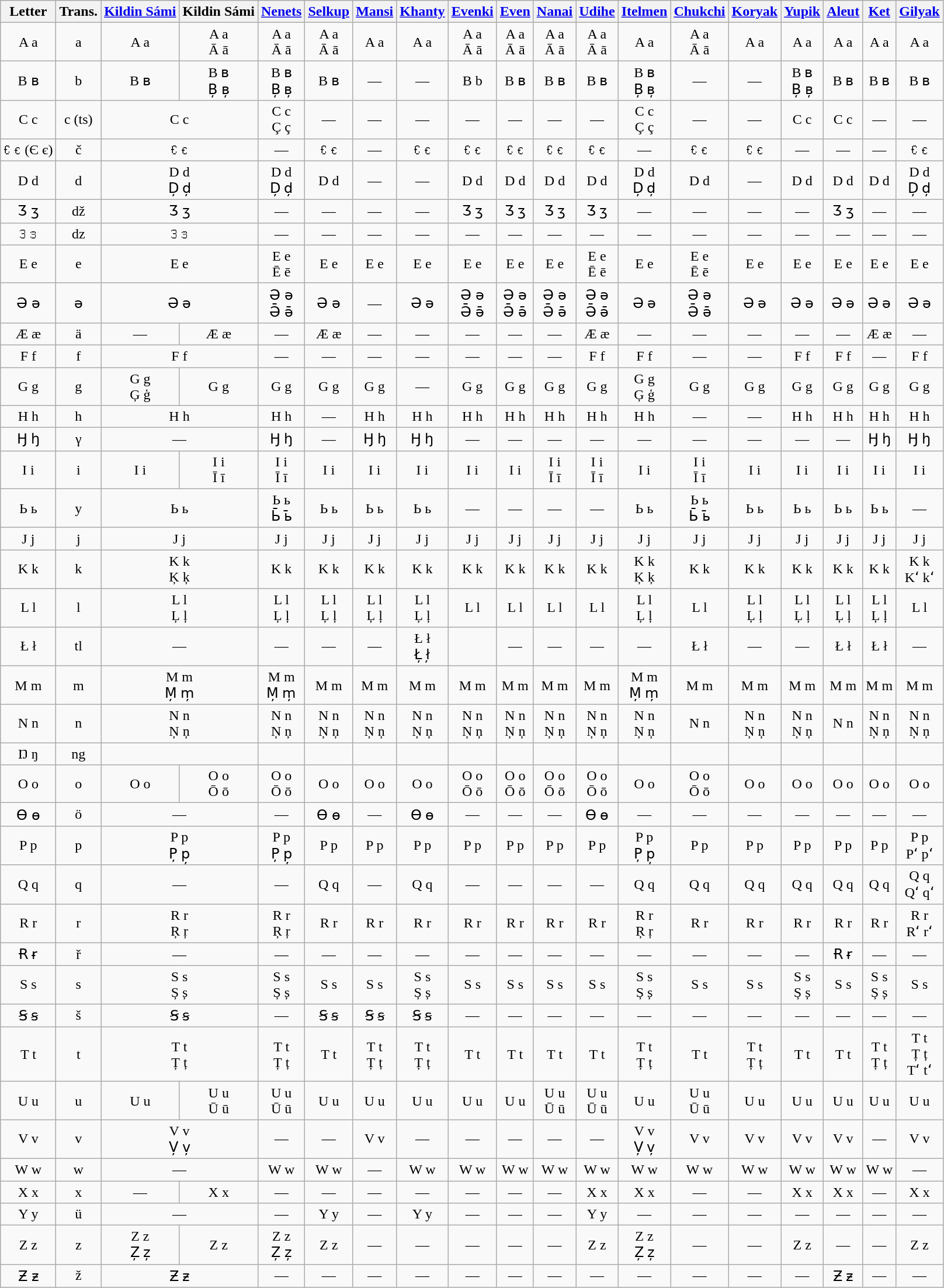<table class="wikitable sticky-header" style="text-align:center" >
<tr>
<th>Letter</th>
<th>Trans.</th>
<th><a href='#'>Kildin Sámi</a><br></th>
<th>Kildin Sámi<br></th>
<th><a href='#'>Nenets</a></th>
<th><a href='#'>Selkup</a></th>
<th><a href='#'>Mansi</a></th>
<th><a href='#'>Khanty</a></th>
<th><a href='#'>Evenki</a></th>
<th><a href='#'>Even</a></th>
<th><a href='#'>Nanai</a></th>
<th><a href='#'>Udihe</a></th>
<th><a href='#'>Itelmen</a></th>
<th><a href='#'>Chukchi</a></th>
<th><a href='#'>Koryak</a></th>
<th><a href='#'>Yupik</a></th>
<th><a href='#'>Aleut</a></th>
<th><a href='#'>Ket</a></th>
<th><a href='#'>Gilyak</a></th>
</tr>
<tr>
<td>A a</td>
<td>a</td>
<td>A a</td>
<td>A a<br>Ā ā</td>
<td>A a<br>Ā ā</td>
<td>A a<br>Ā ā</td>
<td>A a</td>
<td>A a</td>
<td>A a<br>Ā ā</td>
<td>A a<br>Ā ā</td>
<td>A a<br>Ā ā</td>
<td>A a<br>Ā ā</td>
<td>A a</td>
<td>A a<br>Ā ā</td>
<td>A a</td>
<td>A a</td>
<td>A a</td>
<td>A a</td>
<td>A a</td>
</tr>
<tr>
<td>B ʙ</td>
<td>b</td>
<td>B ʙ</td>
<td>B ʙ<br>B̦ ʙ̦</td>
<td>B ʙ<br>B̦ ʙ̦</td>
<td>B ʙ</td>
<td>—</td>
<td>—</td>
<td>B b</td>
<td>B ʙ</td>
<td>B ʙ</td>
<td>B ʙ</td>
<td>B ʙ<br>B̦ ʙ̦</td>
<td>—</td>
<td>—</td>
<td>B ʙ<br>B̦ ʙ̦</td>
<td>B ʙ</td>
<td>B ʙ</td>
<td>B ʙ</td>
</tr>
<tr>
<td>C c</td>
<td>c (ts)</td>
<td colspan="2">C c</td>
<td>C c<br>Ç ç</td>
<td>—</td>
<td>—</td>
<td>—</td>
<td>—</td>
<td>—</td>
<td>—</td>
<td>—</td>
<td>C c<br>Ç ç</td>
<td>—</td>
<td>—</td>
<td>C c</td>
<td>C c</td>
<td>—</td>
<td>—</td>
</tr>
<tr>
<td>Ꞓ ꞓ (Є є)</td>
<td>č</td>
<td colspan="2">Ꞓ ꞓ</td>
<td>—</td>
<td>Ꞓ ꞓ</td>
<td>—</td>
<td>Ꞓ ꞓ</td>
<td>Ꞓ ꞓ</td>
<td>Ꞓ ꞓ</td>
<td>Ꞓ ꞓ</td>
<td>Ꞓ ꞓ</td>
<td>—</td>
<td>Ꞓ ꞓ</td>
<td>Ꞓ ꞓ</td>
<td>—</td>
<td>—</td>
<td>—</td>
<td>Ꞓ ꞓ</td>
</tr>
<tr>
<td>D d</td>
<td>d</td>
<td colspan="2">D d<br>D̦ d̦</td>
<td>D d<br>D̦ d̦</td>
<td>D d</td>
<td>—</td>
<td>—</td>
<td>D d</td>
<td>D d</td>
<td>D d</td>
<td>D d</td>
<td>D d<br>D̦ d̦</td>
<td>D d</td>
<td>—</td>
<td>D d</td>
<td>D d</td>
<td>D d</td>
<td>D d<br>D̦ d̦</td>
</tr>
<tr>
<td>Ʒ ʒ</td>
<td>dž</td>
<td colspan="2">Ʒ ʒ</td>
<td>—</td>
<td>—</td>
<td>—</td>
<td>—</td>
<td>Ʒ ʒ</td>
<td>Ʒ ʒ</td>
<td>Ʒ ʒ</td>
<td>Ʒ ʒ</td>
<td>—</td>
<td>—</td>
<td>—</td>
<td>—</td>
<td>Ʒ ʒ</td>
<td>—</td>
<td>—</td>
</tr>
<tr>
<td>Ɜ ɜ</td>
<td>dz</td>
<td colspan="2">Ɜ ɜ</td>
<td>—</td>
<td>—</td>
<td>—</td>
<td>—</td>
<td>—</td>
<td>—</td>
<td>—</td>
<td>—</td>
<td>—</td>
<td>—</td>
<td>—</td>
<td>—</td>
<td>—</td>
<td>—</td>
<td>—</td>
</tr>
<tr>
<td>E e</td>
<td>e</td>
<td colspan="2">E e</td>
<td>E e<br>Ē ē</td>
<td>E e</td>
<td>E e</td>
<td>E e</td>
<td>E e</td>
<td>E e</td>
<td>E e</td>
<td>E e<br>Ē ē</td>
<td>E e</td>
<td>E e<br>Ē ē</td>
<td>E e</td>
<td>E e</td>
<td>E e</td>
<td>E e</td>
<td>E e</td>
</tr>
<tr>
<td>Ə ə</td>
<td>ə</td>
<td colspan="2">Ə ə</td>
<td>Ə ə<br>Ə̄ ə̄</td>
<td>Ə ə</td>
<td>—</td>
<td>Ə ə</td>
<td>Ə ə<br>Ə̄ ə̄</td>
<td>Ə ə<br>Ə̄ ə̄</td>
<td>Ə ə<br>Ə̄ ə̄</td>
<td>Ə ə<br>Ə̄ ə̄</td>
<td>Ə ə</td>
<td>Ə ə<br>Ə̄ ə̄</td>
<td>Ə ə</td>
<td>Ə ə</td>
<td>Ə ə</td>
<td>Ə ə</td>
<td>Ə ə</td>
</tr>
<tr>
<td>Æ æ</td>
<td>ä</td>
<td>—</td>
<td>Æ æ</td>
<td>—</td>
<td>Æ æ</td>
<td>—</td>
<td>—</td>
<td>—</td>
<td>—</td>
<td>—</td>
<td>Æ æ</td>
<td>—</td>
<td>—</td>
<td>—</td>
<td>—</td>
<td>—</td>
<td>Æ æ</td>
<td>—</td>
</tr>
<tr>
<td>F f</td>
<td>f</td>
<td colspan="2">F f</td>
<td>—</td>
<td>—</td>
<td>—</td>
<td>—</td>
<td>—</td>
<td>—</td>
<td>—</td>
<td>F f</td>
<td>F f</td>
<td>—</td>
<td>—</td>
<td>F f</td>
<td>F f</td>
<td>—</td>
<td>F f</td>
</tr>
<tr>
<td>G g</td>
<td>g</td>
<td>G g<br>Ģ ģ</td>
<td>G g</td>
<td>G g</td>
<td>G g</td>
<td>G g</td>
<td>—</td>
<td>G g</td>
<td>G g</td>
<td>G g</td>
<td>G g</td>
<td>G g<br>Ģ ģ</td>
<td>G g</td>
<td>G g</td>
<td>G g</td>
<td>G g</td>
<td>G g</td>
<td>G g</td>
</tr>
<tr>
<td>H h</td>
<td>h</td>
<td colspan="2">H h</td>
<td>H h</td>
<td>—</td>
<td>H h</td>
<td>H h</td>
<td>H h</td>
<td>H h</td>
<td>H h</td>
<td>H h</td>
<td>H h</td>
<td>—</td>
<td>—</td>
<td>H h</td>
<td>H h</td>
<td>H h</td>
<td>H h</td>
</tr>
<tr>
<td>Ꜧ ꜧ</td>
<td>γ</td>
<td colspan="2">—</td>
<td>Ꜧ ꜧ</td>
<td>—</td>
<td>Ꜧ ꜧ</td>
<td>Ꜧ ꜧ</td>
<td>—</td>
<td>—</td>
<td>—</td>
<td>—</td>
<td>—</td>
<td>—</td>
<td>—</td>
<td>—</td>
<td>—</td>
<td>Ꜧ ꜧ</td>
<td>Ꜧ ꜧ</td>
</tr>
<tr>
<td>I i</td>
<td>i</td>
<td>I i</td>
<td>I i<br>Ī ī</td>
<td>I i<br>Ī ī</td>
<td>I i</td>
<td>I i</td>
<td>I i</td>
<td>I i</td>
<td>I i</td>
<td>I i<br>Ī ī</td>
<td>I i<br>Ī ī</td>
<td>I i</td>
<td>I i<br>Ī ī</td>
<td>I i</td>
<td>I i</td>
<td>I i</td>
<td>I i</td>
<td>I i</td>
</tr>
<tr>
<td>Ь ь</td>
<td>y</td>
<td colspan="2">Ь ь</td>
<td>Ь ь<br>Ь̄ ь̄</td>
<td>Ь ь</td>
<td>Ь ь</td>
<td>Ь ь</td>
<td>—</td>
<td>—</td>
<td>—</td>
<td>—</td>
<td>Ь ь</td>
<td>Ь ь<br>Ь̄ ь̄</td>
<td>Ь ь</td>
<td>Ь ь</td>
<td>Ь ь</td>
<td>Ь ь</td>
<td>—</td>
</tr>
<tr>
<td>J j</td>
<td>j</td>
<td colspan="2">J j</td>
<td>J j</td>
<td>J j</td>
<td>J j</td>
<td>J j</td>
<td>J j</td>
<td>J j</td>
<td>J j</td>
<td>J j</td>
<td>J j</td>
<td>J j</td>
<td>J j</td>
<td>J j</td>
<td>J j</td>
<td>J j</td>
<td>J j</td>
</tr>
<tr>
<td>K k</td>
<td>k</td>
<td colspan="2">K k<br>Ķ ķ</td>
<td>K k</td>
<td>K k</td>
<td>K k</td>
<td>K k</td>
<td>K k</td>
<td>K k</td>
<td>K k</td>
<td>K k</td>
<td>K k<br>Ķ ķ</td>
<td>K k</td>
<td>K k</td>
<td>K k</td>
<td>K k</td>
<td>K k</td>
<td>K k<br>Kʻ kʻ</td>
</tr>
<tr>
<td>L l</td>
<td>l</td>
<td colspan="2">L l<br>Ļ ļ</td>
<td>L l<br>Ļ ļ</td>
<td>L l<br>Ļ ļ</td>
<td>L l<br>Ļ ļ</td>
<td>L l<br>Ļ ļ</td>
<td>L l</td>
<td>L l</td>
<td>L l</td>
<td>L l</td>
<td>L l<br>Ļ ļ</td>
<td>L l</td>
<td>L l<br>Ļ ļ</td>
<td>L l<br>Ļ ļ</td>
<td>L l<br>Ļ ļ</td>
<td>L l<br>Ļ ļ</td>
<td>L l</td>
</tr>
<tr>
<td>Ł ł</td>
<td>tl</td>
<td colspan="2">—</td>
<td>—</td>
<td>—</td>
<td>—</td>
<td>Ł ł<br>Ł̦ ł̦</td>
<td></td>
<td>—</td>
<td>—</td>
<td>—</td>
<td>—</td>
<td>Ł ł</td>
<td>—</td>
<td>—</td>
<td>Ł ł</td>
<td>Ł ł</td>
<td>—</td>
</tr>
<tr>
<td>M m</td>
<td>m</td>
<td colspan="2">M m<br>M̦ m̦</td>
<td>M m<br>M̦ m̦</td>
<td>M m</td>
<td>M m</td>
<td>M m</td>
<td>M m</td>
<td>M m</td>
<td>M m</td>
<td>M m</td>
<td>M m<br>M̦ m̦</td>
<td>M m</td>
<td>M m</td>
<td>M m</td>
<td>M m</td>
<td>M m</td>
<td>M m</td>
</tr>
<tr>
<td>N n</td>
<td>n</td>
<td colspan="2">N n<br>Ņ ņ</td>
<td>N n<br>Ņ ņ</td>
<td>N n<br>Ņ ņ</td>
<td>N n<br>Ņ ņ</td>
<td>N n<br>Ņ ņ</td>
<td>N n<br>Ņ ņ</td>
<td>N n<br>Ņ ņ</td>
<td>N n<br>Ņ ņ</td>
<td>N n<br>Ņ ņ</td>
<td>N n<br>Ņ ņ</td>
<td>N n</td>
<td>N n<br>Ņ ņ</td>
<td>N n<br>Ņ ņ</td>
<td>N n</td>
<td>N n<br>Ņ ņ</td>
<td>N n<br>Ņ ņ</td>
</tr>
<tr>
<td>Ŋ ŋ</td>
<td>ng</td>
<td colspan="2"></td>
<td></td>
<td></td>
<td></td>
<td></td>
<td></td>
<td></td>
<td></td>
<td></td>
<td></td>
<td></td>
<td></td>
<td></td>
<td></td>
<td></td>
<td></td>
</tr>
<tr>
<td>O o</td>
<td>o</td>
<td>O o</td>
<td>O o<br>Ō ō</td>
<td>O o<br>Ō ō</td>
<td>O o</td>
<td>O o</td>
<td>O o</td>
<td>O o<br>Ō ō</td>
<td>O o<br>Ō ō</td>
<td>O o<br>Ō ō</td>
<td>O o<br>Ō ō</td>
<td>O o</td>
<td>O o<br>Ō ō</td>
<td>O o</td>
<td>O o</td>
<td>O o</td>
<td>O o</td>
<td>O o</td>
</tr>
<tr>
<td>Ɵ ɵ</td>
<td>ö</td>
<td colspan="2">—</td>
<td>—</td>
<td>Ɵ ɵ</td>
<td>—</td>
<td>Ɵ ɵ</td>
<td>—</td>
<td>—</td>
<td>—</td>
<td>Ɵ ɵ</td>
<td>—</td>
<td>—</td>
<td>—</td>
<td>—</td>
<td>—</td>
<td>—</td>
<td>—</td>
</tr>
<tr>
<td>P p</td>
<td>p</td>
<td colspan="2">P p<br>P̦ p̦</td>
<td>P p<br>P̦ p̦</td>
<td>P p</td>
<td>P p</td>
<td>P p</td>
<td>P p</td>
<td>P p</td>
<td>P p</td>
<td>P p</td>
<td>P p<br>P̦ p̦</td>
<td>P p</td>
<td>P p</td>
<td>P p</td>
<td>P p</td>
<td>P p</td>
<td>P p<br>Pʻ pʻ</td>
</tr>
<tr>
<td>Q q</td>
<td>q</td>
<td colspan="2">—</td>
<td>—</td>
<td>Q q</td>
<td>—</td>
<td>Q q</td>
<td>—</td>
<td>—</td>
<td>—</td>
<td>—</td>
<td>Q q</td>
<td>Q q</td>
<td>Q q</td>
<td>Q q</td>
<td>Q q</td>
<td>Q q</td>
<td>Q q<br>Qʻ qʻ</td>
</tr>
<tr>
<td>R r</td>
<td>r</td>
<td colspan="2">R r<br>Ŗ ŗ</td>
<td>R r<br>Ŗ ŗ</td>
<td>R r</td>
<td>R r</td>
<td>R r</td>
<td>R r</td>
<td>R r</td>
<td>R r</td>
<td>R r</td>
<td>R r<br>Ŗ ŗ</td>
<td>R r</td>
<td>R r</td>
<td>R r</td>
<td>R r</td>
<td>R r</td>
<td>R r<br>Rʻ rʻ</td>
</tr>
<tr>
<td>Ɍ ɍ</td>
<td>ř</td>
<td colspan="2">—</td>
<td>—</td>
<td>—</td>
<td>—</td>
<td>—</td>
<td>—</td>
<td>—</td>
<td>—</td>
<td>—</td>
<td>—</td>
<td>—</td>
<td>—</td>
<td>—</td>
<td>Ɍ ɍ</td>
<td>—</td>
<td>—</td>
</tr>
<tr>
<td>S s</td>
<td>s</td>
<td colspan="2">S s<br>Ș ș</td>
<td>S s<br>Ș ș</td>
<td>S s</td>
<td>S s</td>
<td>S s<br>Ș ș</td>
<td>S s</td>
<td>S s</td>
<td>S s</td>
<td>S s</td>
<td>S s<br>Ș ș</td>
<td>S s</td>
<td>S s</td>
<td>S s<br>Ș ș</td>
<td>S s</td>
<td>S s<br>Ș ș</td>
<td>S s</td>
</tr>
<tr>
<td>Ꞩ ꞩ</td>
<td>š</td>
<td colspan="2">Ꞩ ꞩ</td>
<td>—</td>
<td>Ꞩ ꞩ</td>
<td>Ꞩ ꞩ</td>
<td>Ꞩ ꞩ</td>
<td>—</td>
<td>—</td>
<td>—</td>
<td>—</td>
<td>—</td>
<td>—</td>
<td>—</td>
<td>—</td>
<td>—</td>
<td>—</td>
<td>—</td>
</tr>
<tr>
<td>T t</td>
<td>t</td>
<td colspan="2">T t<br>Ț ț</td>
<td>T t<br>Ț ț</td>
<td>T t</td>
<td>T t<br>Ț ț</td>
<td>T t<br>Ț ț</td>
<td>T t</td>
<td>T t</td>
<td>T t</td>
<td>T t</td>
<td>T t<br>Ț ț</td>
<td>T t</td>
<td>T t<br>Ț ț</td>
<td>T t</td>
<td>T t</td>
<td>T t<br>Ț ț</td>
<td>T t<br>Ț ț<br>Tʻ tʻ</td>
</tr>
<tr>
<td>U u</td>
<td>u</td>
<td>U u</td>
<td>U u<br>Ū ū</td>
<td>U u<br>Ū ū</td>
<td>U u</td>
<td>U u</td>
<td>U u</td>
<td>U u</td>
<td>U u</td>
<td>U u<br>Ū ū</td>
<td>U u<br>Ū ū</td>
<td>U u</td>
<td>U u<br>Ū ū</td>
<td>U u</td>
<td>U u</td>
<td>U u</td>
<td>U u</td>
<td>U u</td>
</tr>
<tr>
<td>V v</td>
<td>v</td>
<td colspan="2">V v<br>V̦ v̦</td>
<td>—</td>
<td>—</td>
<td>V v</td>
<td>—</td>
<td>—</td>
<td>—</td>
<td>—</td>
<td>—</td>
<td>V v<br>V̦ v̦</td>
<td>V v</td>
<td>V v</td>
<td>V v</td>
<td>V v</td>
<td>—</td>
<td>V v</td>
</tr>
<tr>
<td>W w</td>
<td>w</td>
<td colspan="2">—</td>
<td>W w</td>
<td>W w</td>
<td>—</td>
<td>W w</td>
<td>W w</td>
<td>W w</td>
<td>W w</td>
<td>W w</td>
<td>W w</td>
<td>W w</td>
<td>W w</td>
<td>W w</td>
<td>W w</td>
<td>W w</td>
<td>—</td>
</tr>
<tr>
<td>X x</td>
<td>x</td>
<td>—</td>
<td>X x</td>
<td>—</td>
<td>—</td>
<td>—</td>
<td>—</td>
<td>—</td>
<td>—</td>
<td>—</td>
<td>X x</td>
<td>X x</td>
<td>—</td>
<td>—</td>
<td>X x</td>
<td>X x</td>
<td>—</td>
<td>X x</td>
</tr>
<tr>
<td>Y y</td>
<td>ü</td>
<td colspan="2">—</td>
<td>—</td>
<td>Y y</td>
<td>—</td>
<td>Y y</td>
<td>—</td>
<td>—</td>
<td>—</td>
<td>Y y</td>
<td>—</td>
<td>—</td>
<td>—</td>
<td>—</td>
<td>—</td>
<td>—</td>
<td>—</td>
</tr>
<tr>
<td>Z z</td>
<td>z</td>
<td>Z z<br>Z̦ z̦</td>
<td>Z z</td>
<td>Z z<br>Z̦ z̦</td>
<td>Z z</td>
<td>—</td>
<td>—</td>
<td>—</td>
<td>—</td>
<td>—</td>
<td>Z z</td>
<td>Z z<br>Z̦ z̦</td>
<td>—</td>
<td>—</td>
<td>Z z</td>
<td>—</td>
<td>—</td>
<td>Z z</td>
</tr>
<tr>
<td>Ƶ ƶ</td>
<td>ž</td>
<td colspan="2">Ƶ ƶ</td>
<td>—</td>
<td>—</td>
<td>—</td>
<td>—</td>
<td>—</td>
<td>—</td>
<td>—</td>
<td>—</td>
<td>—</td>
<td>—</td>
<td>—</td>
<td>—</td>
<td>Ƶ ƶ</td>
<td>—</td>
<td>—</td>
</tr>
</table>
